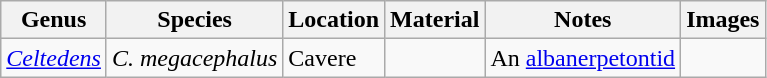<table class="wikitable">
<tr>
<th>Genus</th>
<th>Species</th>
<th>Location</th>
<th>Material</th>
<th>Notes</th>
<th>Images</th>
</tr>
<tr>
<td><em><a href='#'>Celtedens</a></em></td>
<td><em>C. megacephalus</em></td>
<td>Cavere</td>
<td></td>
<td>An <a href='#'>albanerpetontid</a></td>
<td></td>
</tr>
</table>
